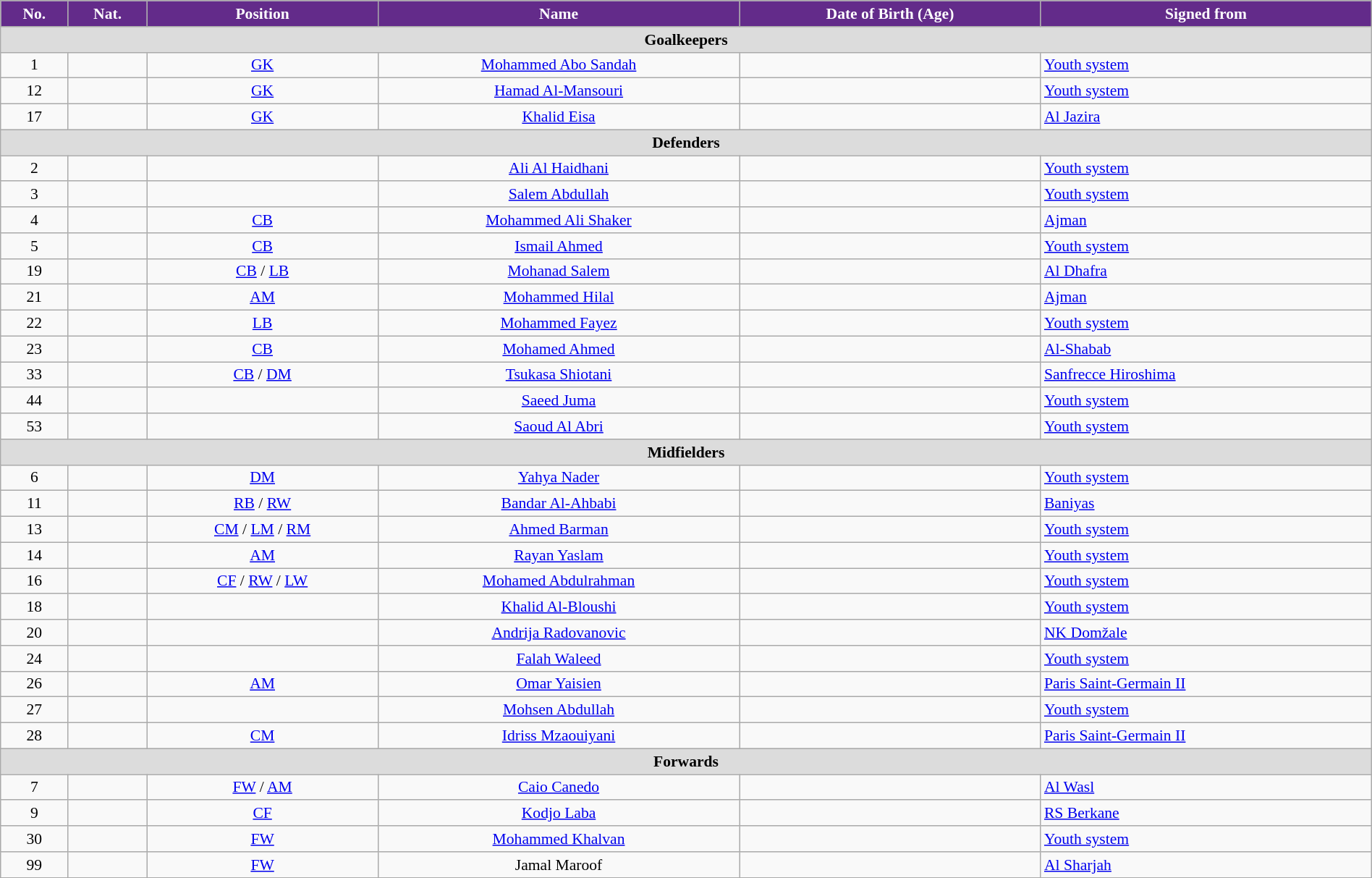<table class="wikitable" style="text-align:center; font-size:90%; width:100%">
<tr>
<th style="background:#632B8A; color:white; text-align:center;">No.</th>
<th style="background:#632B8A; color:white; text-align:center;">Nat.</th>
<th style="background:#632B8A; color:white; text-align:center;">Position</th>
<th style="background:#632B8A; color:white; text-align:center;">Name</th>
<th style="background:#632B8A; color:white; text-align:center;">Date of Birth (Age)</th>
<th style="background:#632B8A; color:white; text-align:center;">Signed from</th>
</tr>
<tr>
<th colspan=10 style="background:#DCDCDC; text-align:center;">Goalkeepers</th>
</tr>
<tr>
<td>1</td>
<td></td>
<td><a href='#'>GK</a></td>
<td><a href='#'>Mohammed Abo Sandah</a></td>
<td></td>
<td style="text-align:left"> <a href='#'>Youth system</a></td>
</tr>
<tr>
<td>12</td>
<td></td>
<td><a href='#'>GK</a></td>
<td><a href='#'>Hamad Al-Mansouri</a></td>
<td></td>
<td style="text-align:left"> <a href='#'>Youth system</a></td>
</tr>
<tr>
<td>17</td>
<td></td>
<td><a href='#'>GK</a></td>
<td><a href='#'>Khalid Eisa</a></td>
<td></td>
<td style="text-align:left"> <a href='#'>Al Jazira</a></td>
</tr>
<tr>
<th colspan=10 style="background:#DCDCDC; text-align:center;">Defenders</th>
</tr>
<tr>
<td>2</td>
<td></td>
<td></td>
<td><a href='#'>Ali Al Haidhani</a></td>
<td></td>
<td style="text-align:left"> <a href='#'>Youth system</a></td>
</tr>
<tr>
<td>3</td>
<td></td>
<td></td>
<td><a href='#'>Salem Abdullah</a></td>
<td></td>
<td style="text-align:left"> <a href='#'>Youth system</a></td>
</tr>
<tr>
<td>4</td>
<td></td>
<td><a href='#'>CB</a></td>
<td><a href='#'>Mohammed Ali Shaker</a></td>
<td></td>
<td style="text-align:left"> <a href='#'>Ajman</a></td>
</tr>
<tr>
<td>5</td>
<td></td>
<td><a href='#'>CB</a></td>
<td><a href='#'>Ismail Ahmed</a></td>
<td></td>
<td style="text-align:left"> <a href='#'>Youth system</a></td>
</tr>
<tr>
<td>19</td>
<td></td>
<td><a href='#'>CB</a> / <a href='#'>LB</a></td>
<td><a href='#'>Mohanad Salem</a></td>
<td></td>
<td style="text-align:left"> <a href='#'>Al Dhafra</a></td>
</tr>
<tr>
<td>21</td>
<td></td>
<td><a href='#'>AM</a></td>
<td><a href='#'>Mohammed Hilal</a></td>
<td></td>
<td style="text-align:left"> <a href='#'>Ajman</a></td>
</tr>
<tr>
<td>22</td>
<td></td>
<td><a href='#'>LB</a></td>
<td><a href='#'>Mohammed Fayez</a></td>
<td></td>
<td style="text-align:left"> <a href='#'>Youth system</a></td>
</tr>
<tr>
<td>23</td>
<td></td>
<td><a href='#'>CB</a></td>
<td><a href='#'>Mohamed Ahmed</a></td>
<td></td>
<td style="text-align:left"> <a href='#'>Al-Shabab</a></td>
</tr>
<tr>
<td>33</td>
<td></td>
<td><a href='#'>CB</a> / <a href='#'>DM</a></td>
<td><a href='#'>Tsukasa Shiotani</a></td>
<td></td>
<td style="text-align:left"> <a href='#'>Sanfrecce Hiroshima</a></td>
</tr>
<tr>
<td>44</td>
<td></td>
<td></td>
<td><a href='#'>Saeed Juma</a></td>
<td></td>
<td style="text-align:left"> <a href='#'>Youth system</a></td>
</tr>
<tr>
<td>53</td>
<td></td>
<td></td>
<td><a href='#'>Saoud Al Abri</a></td>
<td></td>
<td style="text-align:left"> <a href='#'>Youth system</a></td>
</tr>
<tr>
<th colspan=10 style="background:#DCDCDC; text-align:center;">Midfielders</th>
</tr>
<tr>
<td>6</td>
<td></td>
<td><a href='#'>DM</a></td>
<td><a href='#'>Yahya Nader</a></td>
<td></td>
<td style="text-align:left"> <a href='#'>Youth system</a></td>
</tr>
<tr>
<td>11</td>
<td></td>
<td><a href='#'>RB</a> / <a href='#'>RW</a></td>
<td><a href='#'>Bandar Al-Ahbabi</a></td>
<td></td>
<td style="text-align:left"> <a href='#'>Baniyas</a></td>
</tr>
<tr>
<td>13</td>
<td></td>
<td><a href='#'>CM</a> / <a href='#'>LM</a> / <a href='#'>RM</a></td>
<td><a href='#'>Ahmed Barman</a></td>
<td></td>
<td style="text-align:left"> <a href='#'>Youth system</a></td>
</tr>
<tr>
<td>14</td>
<td></td>
<td><a href='#'>AM</a></td>
<td><a href='#'>Rayan Yaslam</a></td>
<td></td>
<td style="text-align:left"> <a href='#'>Youth system</a></td>
</tr>
<tr>
<td>16</td>
<td></td>
<td><a href='#'>CF</a> / <a href='#'>RW</a> / <a href='#'>LW</a></td>
<td><a href='#'>Mohamed Abdulrahman</a></td>
<td></td>
<td style="text-align:left"> <a href='#'>Youth system</a></td>
</tr>
<tr>
<td>18</td>
<td></td>
<td></td>
<td><a href='#'>Khalid Al-Bloushi</a></td>
<td></td>
<td style="text-align:left"> <a href='#'>Youth system</a></td>
</tr>
<tr>
<td>20</td>
<td></td>
<td></td>
<td><a href='#'>Andrija Radovanovic</a></td>
<td></td>
<td style="text-align:left"> <a href='#'>NK Domžale</a></td>
</tr>
<tr>
<td>24</td>
<td></td>
<td></td>
<td><a href='#'>Falah Waleed</a></td>
<td></td>
<td style="text-align:left"> <a href='#'>Youth system</a></td>
</tr>
<tr>
<td>26</td>
<td></td>
<td><a href='#'>AM</a></td>
<td><a href='#'>Omar Yaisien</a></td>
<td></td>
<td style="text-align:left"> <a href='#'>Paris Saint-Germain II</a></td>
</tr>
<tr>
<td>27</td>
<td></td>
<td></td>
<td><a href='#'>Mohsen Abdullah</a></td>
<td></td>
<td style="text-align:left"> <a href='#'>Youth system</a></td>
</tr>
<tr>
<td>28</td>
<td></td>
<td><a href='#'>CM</a></td>
<td><a href='#'>Idriss Mzaouiyani</a></td>
<td></td>
<td style="text-align:left"> <a href='#'>Paris Saint-Germain II</a></td>
</tr>
<tr>
<th colspan=10 style="background:#DCDCDC; text-align:center;">Forwards</th>
</tr>
<tr>
<td>7</td>
<td></td>
<td><a href='#'>FW</a> / <a href='#'>AM</a></td>
<td><a href='#'>Caio Canedo</a></td>
<td></td>
<td style="text-align:left"> <a href='#'>Al Wasl</a></td>
</tr>
<tr>
<td>9</td>
<td></td>
<td><a href='#'>CF</a></td>
<td><a href='#'>Kodjo Laba</a></td>
<td></td>
<td style="text-align:left"> <a href='#'>RS Berkane</a></td>
</tr>
<tr>
<td>30</td>
<td></td>
<td><a href='#'>FW</a></td>
<td><a href='#'>Mohammed Khalvan</a></td>
<td></td>
<td style="text-align:left"> <a href='#'>Youth system</a></td>
</tr>
<tr>
<td>99</td>
<td></td>
<td><a href='#'>FW</a></td>
<td>Jamal Maroof</td>
<td></td>
<td style="text-align:left"> <a href='#'>Al Sharjah</a></td>
</tr>
<tr>
</tr>
</table>
